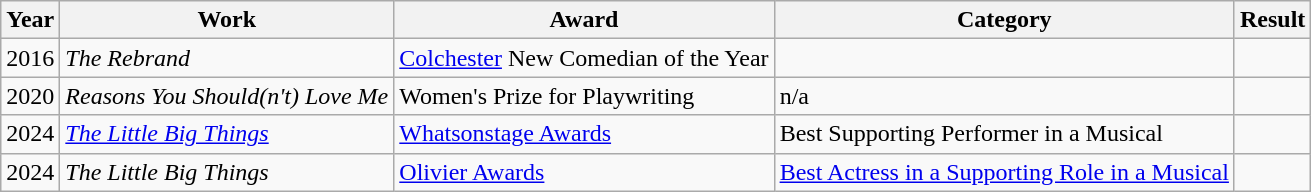<table class="wikitable sortable">
<tr>
<th>Year</th>
<th>Work</th>
<th>Award</th>
<th>Category</th>
<th>Result</th>
</tr>
<tr>
<td>2016</td>
<td><em>The Rebrand</em></td>
<td><a href='#'>Colchester</a> New Comedian of the Year</td>
<td></td>
<td></td>
</tr>
<tr>
<td>2020</td>
<td><em>Reasons You Should(n't) Love Me</em></td>
<td>Women's Prize for Playwriting</td>
<td>n/a</td>
<td></td>
</tr>
<tr>
<td>2024</td>
<td><a href='#'><em>The Little Big Things</em></a></td>
<td><a href='#'>Whatsonstage Awards</a></td>
<td>Best Supporting Performer in a Musical</td>
<td></td>
</tr>
<tr>
<td>2024</td>
<td><em>The Little Big Things</em></td>
<td><a href='#'>Olivier Awards</a></td>
<td><a href='#'>Best Actress in a Supporting Role in a Musical</a></td>
<td></td>
</tr>
</table>
